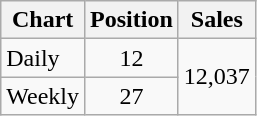<table class="wikitable">
<tr>
<th>Chart</th>
<th>Position</th>
<th>Sales</th>
</tr>
<tr>
<td>Daily</td>
<td align="center">12</td>
<td rowspan="2">12,037</td>
</tr>
<tr>
<td>Weekly</td>
<td align="center">27</td>
</tr>
</table>
